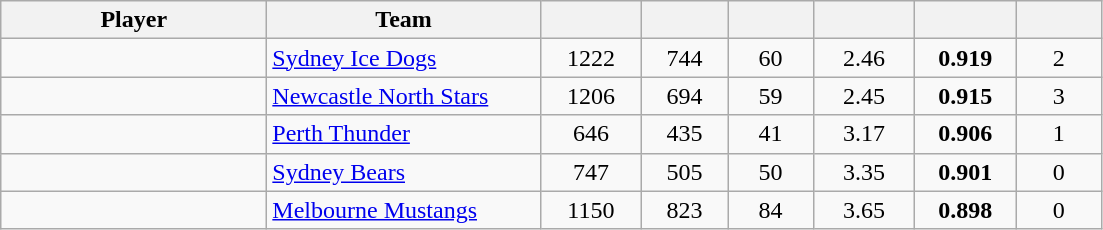<table class="wikitable sortable" style="text-align:center;">
<tr>
<th width="170px">Player</th>
<th width="175px">Team</th>
<th width="60px"></th>
<th width="50px"></th>
<th width="50px"></th>
<th width="60px"></th>
<th width="60px"></th>
<th width="50px"></th>
</tr>
<tr>
<td align="left"></td>
<td align="left"><a href='#'>Sydney Ice Dogs</a></td>
<td>1222</td>
<td>744</td>
<td>60</td>
<td>2.46</td>
<td><strong>0.919</strong></td>
<td>2</td>
</tr>
<tr>
<td align="left"></td>
<td align="left"><a href='#'>Newcastle North Stars</a></td>
<td>1206</td>
<td>694</td>
<td>59</td>
<td>2.45</td>
<td><strong>0.915</strong></td>
<td>3</td>
</tr>
<tr>
<td align="left"></td>
<td align="left"><a href='#'>Perth Thunder</a></td>
<td>646</td>
<td>435</td>
<td>41</td>
<td>3.17</td>
<td><strong>0.906</strong></td>
<td>1</td>
</tr>
<tr>
<td align="left"></td>
<td align="left"><a href='#'>Sydney Bears</a></td>
<td>747</td>
<td>505</td>
<td>50</td>
<td>3.35</td>
<td><strong>0.901</strong></td>
<td>0</td>
</tr>
<tr>
<td align="left"></td>
<td align="left"><a href='#'>Melbourne Mustangs</a></td>
<td>1150</td>
<td>823</td>
<td>84</td>
<td>3.65</td>
<td><strong>0.898</strong></td>
<td>0</td>
</tr>
</table>
